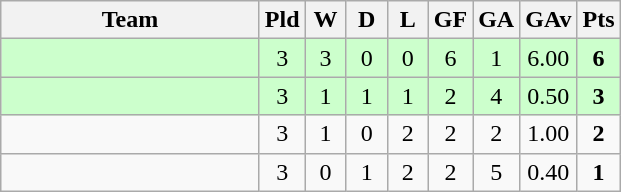<table class="wikitable" style="text-align:center;">
<tr>
<th width=165>Team</th>
<th width=20>Pld</th>
<th width=20>W</th>
<th width=20>D</th>
<th width=20>L</th>
<th width=20>GF</th>
<th width=20>GA</th>
<th width=20>GAv</th>
<th width=20>Pts</th>
</tr>
<tr bgcolor="#ccffcc">
<td align="left"></td>
<td>3</td>
<td>3</td>
<td>0</td>
<td>0</td>
<td>6</td>
<td>1</td>
<td>6.00</td>
<td><strong>6</strong></td>
</tr>
<tr bgcolor="#ccffcc">
<td align="left"></td>
<td>3</td>
<td>1</td>
<td>1</td>
<td>1</td>
<td>2</td>
<td>4</td>
<td>0.50</td>
<td><strong>3</strong></td>
</tr>
<tr>
<td align="left"></td>
<td>3</td>
<td>1</td>
<td>0</td>
<td>2</td>
<td>2</td>
<td>2</td>
<td>1.00</td>
<td><strong>2</strong></td>
</tr>
<tr>
<td align="left"></td>
<td>3</td>
<td>0</td>
<td>1</td>
<td>2</td>
<td>2</td>
<td>5</td>
<td>0.40</td>
<td><strong>1</strong></td>
</tr>
</table>
